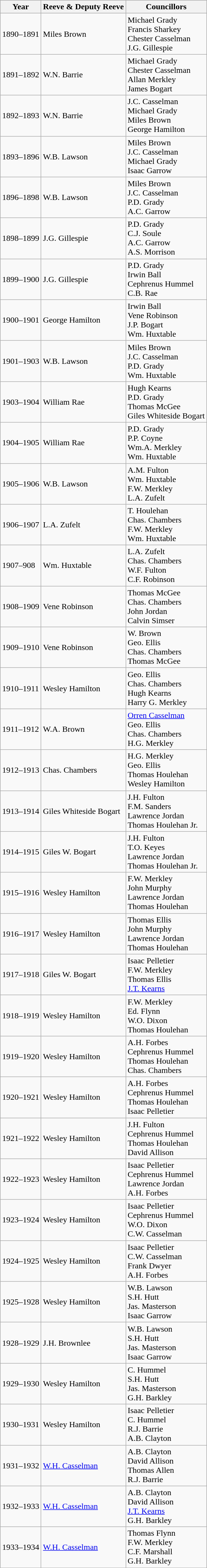<table class="wikitable">
<tr>
<th>Year</th>
<th>Reeve & Deputy Reeve</th>
<th>Councillors</th>
</tr>
<tr>
<td>1890–1891</td>
<td>Miles Brown</td>
<td>Michael Grady<br>Francis Sharkey<br>Chester Casselman<br> J.G. Gillespie</td>
</tr>
<tr>
<td>1891–1892</td>
<td>W.N. Barrie</td>
<td>Michael Grady<br>Chester Casselman<br>Allan Merkley<br>James Bogart</td>
</tr>
<tr>
<td>1892–1893</td>
<td>W.N. Barrie</td>
<td>J.C. Casselman<br>Michael Grady<br>Miles Brown<br>George Hamilton</td>
</tr>
<tr>
<td>1893–1896</td>
<td>W.B. Lawson</td>
<td>Miles Brown<br>J.C. Casselman<br>Michael Grady<br>Isaac Garrow</td>
</tr>
<tr>
<td>1896–1898</td>
<td>W.B. Lawson</td>
<td>Miles Brown<br>J.C. Casselman<br>P.D. Grady<br>A.C. Garrow</td>
</tr>
<tr>
<td>1898–1899</td>
<td>J.G. Gillespie</td>
<td>P.D. Grady<br>C.J. Soule<br>A.C. Garrow<br>A.S. Morrison</td>
</tr>
<tr>
<td>1899–1900</td>
<td>J.G. Gillespie</td>
<td>P.D. Grady<br>Irwin Ball<br>Cephrenus Hummel<br>C.B. Rae</td>
</tr>
<tr>
<td>1900–1901</td>
<td>George Hamilton</td>
<td>Irwin Ball<br>Vene Robinson<br>J.P. Bogart<br> Wm. Huxtable</td>
</tr>
<tr>
<td>1901–1903</td>
<td>W.B. Lawson</td>
<td>Miles Brown<br>J.C. Casselman<br>P.D. Grady<br>Wm. Huxtable</td>
</tr>
<tr>
<td>1903–1904</td>
<td>William Rae</td>
<td>Hugh Kearns<br> P.D. Grady<br>Thomas McGee<br>Giles Whiteside Bogart</td>
</tr>
<tr>
<td>1904–1905</td>
<td>William Rae</td>
<td>P.D. Grady<br>P.P. Coyne<br>Wm.A. Merkley<br>Wm. Huxtable</td>
</tr>
<tr>
<td>1905–1906</td>
<td>W.B. Lawson</td>
<td>A.M. Fulton<br>Wm. Huxtable<br>F.W. Merkley<br> L.A. Zufelt</td>
</tr>
<tr>
<td>1906–1907</td>
<td>L.A. Zufelt</td>
<td>T. Houlehan<br>Chas. Chambers<br>F.W. Merkley<br> Wm. Huxtable</td>
</tr>
<tr>
<td>1907–908</td>
<td>Wm. Huxtable</td>
<td>L.A. Zufelt<br>Chas. Chambers<br>W.F. Fulton<br>C.F. Robinson</td>
</tr>
<tr>
<td>1908–1909</td>
<td>Vene Robinson</td>
<td>Thomas McGee<br>Chas. Chambers<br>John Jordan<br>Calvin Simser</td>
</tr>
<tr>
<td>1909–1910</td>
<td>Vene Robinson</td>
<td>W. Brown<br>Geo. Ellis<br>Chas. Chambers<br>Thomas McGee</td>
</tr>
<tr>
<td>1910–1911</td>
<td>Wesley Hamilton</td>
<td>Geo. Ellis<br>Chas. Chambers<br>Hugh Kearns<br>Harry G. Merkley</td>
</tr>
<tr>
<td>1911–1912</td>
<td>W.A. Brown</td>
<td><a href='#'>Orren Casselman</a><br>Geo. Ellis<br>Chas. Chambers<br>H.G. Merkley</td>
</tr>
<tr>
<td>1912–1913</td>
<td>Chas. Chambers</td>
<td>H.G. Merkley<br>Geo. Ellis<br> Thomas Houlehan<br>Wesley Hamilton</td>
</tr>
<tr>
<td>1913–1914</td>
<td>Giles Whiteside Bogart</td>
<td>J.H. Fulton<br>F.M. Sanders<br>Lawrence Jordan<br>Thomas Houlehan Jr.</td>
</tr>
<tr>
<td>1914–1915</td>
<td>Giles W. Bogart</td>
<td>J.H. Fulton<br>T.O. Keyes<br>Lawrence Jordan<br>Thomas Houlehan Jr.</td>
</tr>
<tr>
<td>1915–1916</td>
<td>Wesley Hamilton</td>
<td>F.W. Merkley<br>John Murphy<br>Lawrence Jordan<br>Thomas Houlehan</td>
</tr>
<tr>
<td>1916–1917</td>
<td>Wesley Hamilton</td>
<td>Thomas Ellis<br>John Murphy<br>Lawrence Jordan<br>Thomas Houlehan</td>
</tr>
<tr>
<td>1917–1918</td>
<td>Giles W. Bogart</td>
<td>Isaac Pelletier<br>F.W. Merkley<br>Thomas Ellis<br><a href='#'>J.T. Kearns</a></td>
</tr>
<tr>
<td>1918–1919</td>
<td>Wesley Hamilton</td>
<td>F.W. Merkley<br>Ed. Flynn<br>W.O. Dixon<br>Thomas Houlehan</td>
</tr>
<tr>
<td>1919–1920</td>
<td>Wesley Hamilton</td>
<td>A.H. Forbes<br>Cephrenus Hummel<br>Thomas Houlehan<br>Chas. Chambers</td>
</tr>
<tr>
<td>1920–1921</td>
<td>Wesley Hamilton</td>
<td>A.H. Forbes<br>Cephrenus Hummel<br>Thomas Houlehan<br>Isaac Pelletier</td>
</tr>
<tr>
<td>1921–1922</td>
<td>Wesley Hamilton</td>
<td>J.H. Fulton<br>Cephrenus Hummel<br>Thomas Houlehan<br>David Allison</td>
</tr>
<tr>
<td>1922–1923</td>
<td>Wesley Hamilton</td>
<td>Isaac Pelletier<br>Cephrenus Hummel<br>Lawrence Jordan<br>A.H. Forbes</td>
</tr>
<tr>
<td>1923–1924</td>
<td>Wesley Hamilton</td>
<td>Isaac Pelletier<br>Cephrenus Hummel<br>W.O. Dixon<br>C.W. Casselman</td>
</tr>
<tr>
<td>1924–1925</td>
<td>Wesley Hamilton</td>
<td>Isaac Pelletier<br>C.W. Casselman<br>Frank Dwyer<br>A.H. Forbes</td>
</tr>
<tr>
<td>1925–1928</td>
<td>Wesley Hamilton</td>
<td>W.B. Lawson<br>S.H. Hutt<br>Jas. Masterson<br>Isaac Garrow</td>
</tr>
<tr>
<td>1928–1929</td>
<td>J.H. Brownlee</td>
<td>W.B. Lawson<br>S.H. Hutt<br>Jas. Masterson<br>Isaac Garrow</td>
</tr>
<tr>
<td>1929–1930</td>
<td>Wesley Hamilton</td>
<td>C. Hummel<br>S.H. Hutt<br>Jas. Masterson<br>G.H. Barkley</td>
</tr>
<tr>
<td>1930–1931</td>
<td>Wesley Hamilton</td>
<td>Isaac Pelletier<br>C. Hummel<br>R.J. Barrie<br>A.B. Clayton</td>
</tr>
<tr>
<td>1931–1932</td>
<td><a href='#'>W.H. Casselman</a></td>
<td>A.B. Clayton<br>David Allison<br>Thomas Allen<br>R.J. Barrie</td>
</tr>
<tr>
<td>1932–1933</td>
<td><a href='#'>W.H. Casselman</a></td>
<td>A.B. Clayton<br>David Allison<br><a href='#'>J.T. Kearns</a><br>G.H. Barkley</td>
</tr>
<tr>
<td>1933–1934</td>
<td><a href='#'>W.H. Casselman</a></td>
<td>Thomas Flynn<br>F.W. Merkley<br>C.F. Marshall<br>G.H. Barkley</td>
</tr>
</table>
